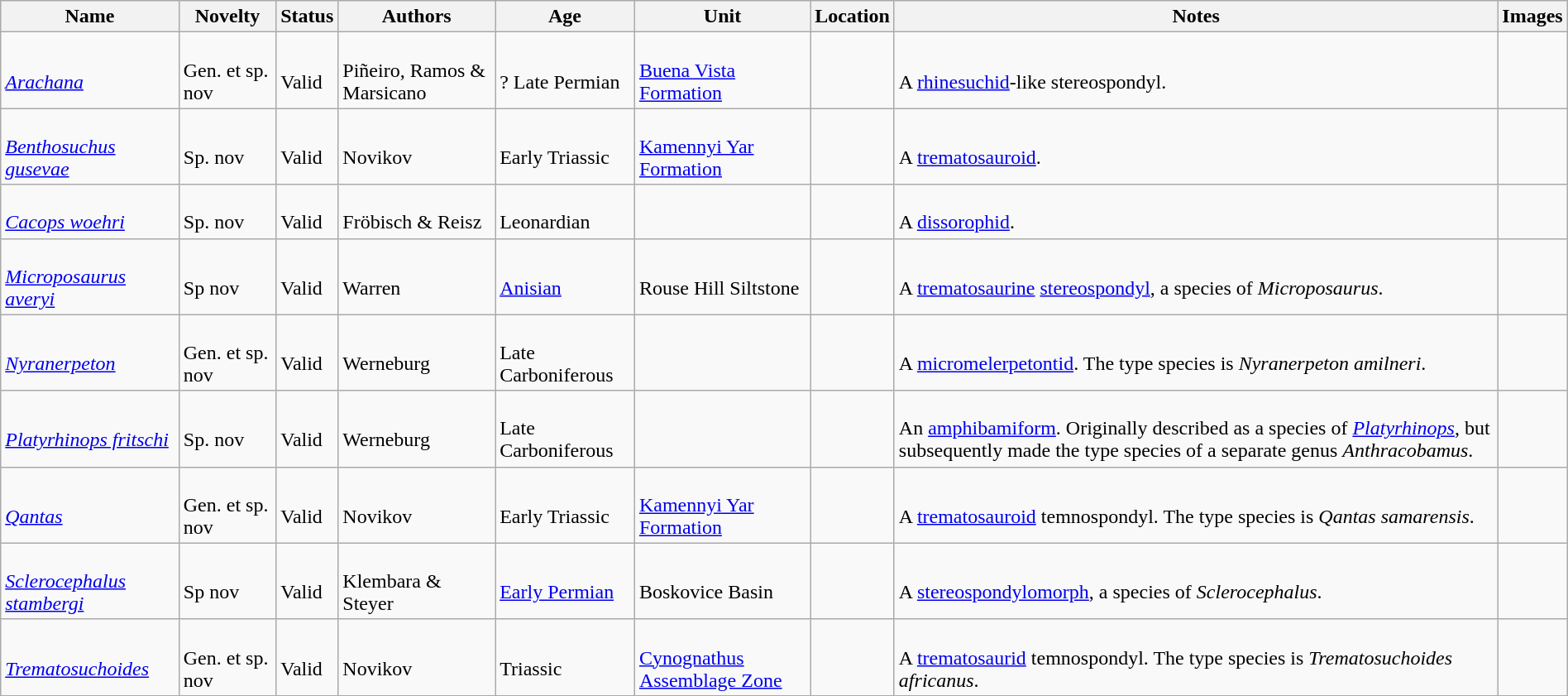<table class="wikitable sortable" align="center" width="100%">
<tr>
<th>Name</th>
<th>Novelty</th>
<th>Status</th>
<th>Authors</th>
<th>Age</th>
<th>Unit</th>
<th>Location</th>
<th>Notes</th>
<th>Images</th>
</tr>
<tr>
<td><br><em><a href='#'>Arachana</a></em></td>
<td><br>Gen. et sp. nov</td>
<td><br>Valid</td>
<td><br>Piñeiro, Ramos & Marsicano</td>
<td><br>? Late Permian</td>
<td><br><a href='#'>Buena Vista Formation</a></td>
<td><br></td>
<td><br>A <a href='#'>rhinesuchid</a>-like stereospondyl.</td>
<td></td>
</tr>
<tr>
<td><br><em><a href='#'>Benthosuchus gusevae</a></em></td>
<td><br>Sp. nov</td>
<td><br>Valid</td>
<td><br>Novikov</td>
<td><br>Early Triassic</td>
<td><br><a href='#'>Kamennyi Yar Formation</a></td>
<td><br></td>
<td><br>A <a href='#'>trematosauroid</a>.</td>
<td></td>
</tr>
<tr>
<td><br><em><a href='#'>Cacops woehri</a></em></td>
<td><br>Sp. nov</td>
<td><br>Valid</td>
<td><br>Fröbisch & Reisz</td>
<td><br>Leonardian</td>
<td></td>
<td><br></td>
<td><br>A <a href='#'>dissorophid</a>.</td>
<td></td>
</tr>
<tr>
<td><br><em><a href='#'>Microposaurus averyi</a></em></td>
<td><br>Sp nov</td>
<td><br>Valid</td>
<td><br>Warren</td>
<td><br><a href='#'>Anisian</a></td>
<td><br>Rouse Hill Siltstone</td>
<td><br></td>
<td><br>A <a href='#'>trematosaurine</a> <a href='#'>stereospondyl</a>, a species of <em>Microposaurus</em>.</td>
<td><br></td>
</tr>
<tr>
<td><br><em><a href='#'>Nyranerpeton</a></em></td>
<td><br>Gen. et sp. nov</td>
<td><br>Valid</td>
<td><br>Werneburg</td>
<td><br>Late Carboniferous</td>
<td></td>
<td><br></td>
<td><br>A <a href='#'>micromelerpetontid</a>. The type species is <em>Nyranerpeton amilneri</em>.</td>
<td></td>
</tr>
<tr>
<td><br><em><a href='#'>Platyrhinops fritschi</a></em></td>
<td><br>Sp. nov</td>
<td><br>Valid</td>
<td><br>Werneburg</td>
<td><br>Late Carboniferous</td>
<td></td>
<td><br></td>
<td><br>An <a href='#'>amphibamiform</a>. Originally described as a species of <em><a href='#'>Platyrhinops</a></em>, but subsequently made the type species of a separate genus <em>Anthracobamus</em>.</td>
<td></td>
</tr>
<tr>
<td><br><em><a href='#'>Qantas</a></em></td>
<td><br>Gen. et sp. nov</td>
<td><br>Valid</td>
<td><br>Novikov</td>
<td><br>Early Triassic</td>
<td><br><a href='#'>Kamennyi Yar Formation</a></td>
<td><br></td>
<td><br>A <a href='#'>trematosauroid</a> temnospondyl. The type species is <em>Qantas samarensis</em>.</td>
<td></td>
</tr>
<tr>
<td><br><em><a href='#'>Sclerocephalus stambergi</a></em></td>
<td><br>Sp nov</td>
<td><br>Valid</td>
<td><br>Klembara & Steyer</td>
<td><br><a href='#'>Early Permian</a></td>
<td><br>Boskovice Basin</td>
<td><br></td>
<td><br>A <a href='#'>stereospondylomorph</a>, a species of <em>Sclerocephalus</em>.</td>
<td></td>
</tr>
<tr>
<td><br><em><a href='#'>Trematosuchoides</a></em></td>
<td><br>Gen. et sp. nov</td>
<td><br>Valid</td>
<td><br>Novikov</td>
<td><br>Triassic</td>
<td><br><a href='#'>Cynognathus Assemblage Zone</a></td>
<td><br></td>
<td><br>A <a href='#'>trematosaurid</a> temnospondyl. The type species is <em>Trematosuchoides africanus</em>.</td>
<td></td>
</tr>
<tr>
</tr>
</table>
